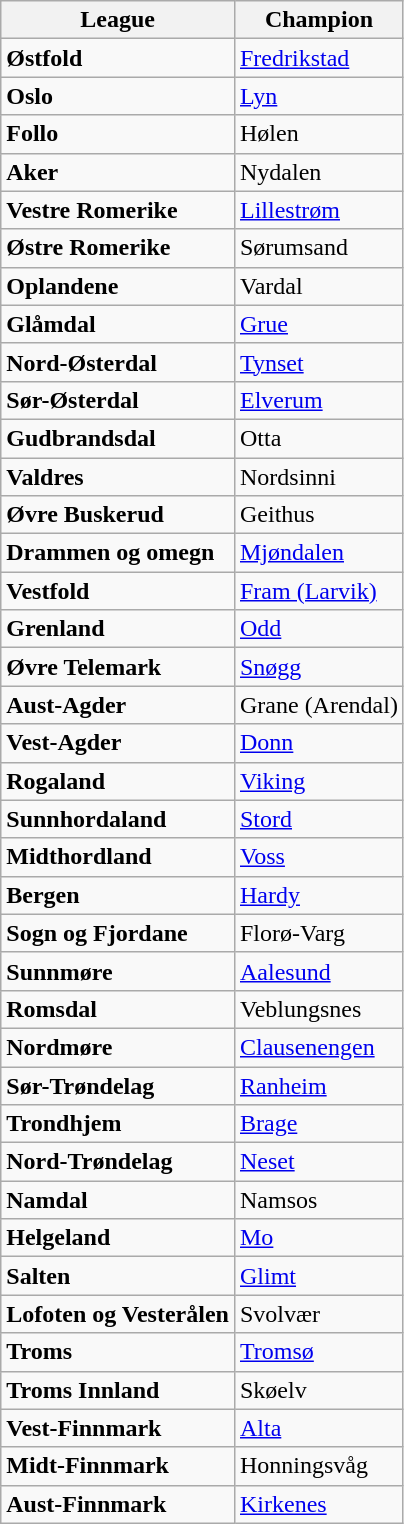<table class="wikitable">
<tr>
<th>League</th>
<th>Champion</th>
</tr>
<tr>
<td><strong>Østfold</strong></td>
<td><a href='#'>Fredrikstad</a></td>
</tr>
<tr>
<td><strong>Oslo</strong></td>
<td><a href='#'>Lyn</a></td>
</tr>
<tr>
<td><strong>Follo</strong></td>
<td>Hølen</td>
</tr>
<tr>
<td><strong>Aker</strong></td>
<td>Nydalen</td>
</tr>
<tr>
<td><strong>Vestre Romerike</strong></td>
<td><a href='#'>Lillestrøm</a></td>
</tr>
<tr>
<td><strong>Østre Romerike</strong></td>
<td>Sørumsand</td>
</tr>
<tr>
<td><strong>Oplandene</strong></td>
<td>Vardal</td>
</tr>
<tr>
<td><strong>Glåmdal</strong></td>
<td><a href='#'>Grue</a></td>
</tr>
<tr>
<td><strong>Nord-Østerdal</strong></td>
<td><a href='#'>Tynset</a></td>
</tr>
<tr>
<td><strong>Sør-Østerdal</strong></td>
<td><a href='#'>Elverum</a></td>
</tr>
<tr>
<td><strong>Gudbrandsdal</strong></td>
<td>Otta</td>
</tr>
<tr>
<td><strong>Valdres</strong></td>
<td>Nordsinni</td>
</tr>
<tr>
<td><strong>Øvre Buskerud</strong></td>
<td>Geithus</td>
</tr>
<tr>
<td><strong>Drammen og omegn</strong></td>
<td><a href='#'>Mjøndalen</a></td>
</tr>
<tr>
<td><strong>Vestfold</strong></td>
<td><a href='#'>Fram (Larvik)</a></td>
</tr>
<tr>
<td><strong>Grenland</strong></td>
<td><a href='#'>Odd</a></td>
</tr>
<tr>
<td><strong>Øvre Telemark</strong></td>
<td><a href='#'>Snøgg</a></td>
</tr>
<tr>
<td><strong>Aust-Agder</strong></td>
<td>Grane (Arendal)</td>
</tr>
<tr>
<td><strong>Vest-Agder</strong></td>
<td><a href='#'>Donn</a></td>
</tr>
<tr>
<td><strong>Rogaland</strong></td>
<td><a href='#'>Viking</a></td>
</tr>
<tr>
<td><strong>Sunnhordaland</strong></td>
<td><a href='#'>Stord</a></td>
</tr>
<tr>
<td><strong>Midthordland</strong></td>
<td><a href='#'>Voss</a></td>
</tr>
<tr>
<td><strong>Bergen</strong></td>
<td><a href='#'>Hardy</a></td>
</tr>
<tr>
<td><strong>Sogn og Fjordane</strong></td>
<td>Florø-Varg</td>
</tr>
<tr>
<td><strong>Sunnmøre</strong></td>
<td><a href='#'>Aalesund</a></td>
</tr>
<tr>
<td><strong>Romsdal</strong></td>
<td>Veblungsnes</td>
</tr>
<tr>
<td><strong>Nordmøre</strong></td>
<td><a href='#'>Clausenengen</a></td>
</tr>
<tr>
<td><strong>Sør-Trøndelag</strong></td>
<td><a href='#'>Ranheim</a></td>
</tr>
<tr>
<td><strong>Trondhjem</strong></td>
<td><a href='#'>Brage</a></td>
</tr>
<tr>
<td><strong>Nord-Trøndelag</strong></td>
<td><a href='#'>Neset</a></td>
</tr>
<tr>
<td><strong>Namdal</strong></td>
<td>Namsos</td>
</tr>
<tr>
<td><strong>Helgeland</strong></td>
<td><a href='#'>Mo</a></td>
</tr>
<tr>
<td><strong>Salten</strong></td>
<td><a href='#'>Glimt</a></td>
</tr>
<tr>
<td><strong>Lofoten og Vesterålen</strong></td>
<td>Svolvær</td>
</tr>
<tr>
<td><strong>Troms</strong></td>
<td><a href='#'>Tromsø</a></td>
</tr>
<tr>
<td><strong>Troms Innland</strong></td>
<td>Skøelv</td>
</tr>
<tr>
<td><strong>Vest-Finnmark</strong></td>
<td><a href='#'>Alta</a></td>
</tr>
<tr>
<td><strong>Midt-Finnmark</strong></td>
<td>Honningsvåg</td>
</tr>
<tr>
<td><strong>Aust-Finnmark</strong></td>
<td><a href='#'>Kirkenes</a></td>
</tr>
</table>
